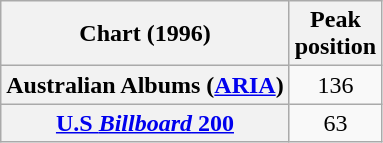<table class="wikitable sortable plainrowheaders" style="text-align:center">
<tr>
<th align="center">Chart (1996)</th>
<th align="center">Peak<br>position</th>
</tr>
<tr>
<th scope="row">Australian Albums (<a href='#'>ARIA</a>)</th>
<td align="center">136</td>
</tr>
<tr>
<th scope="row"><a href='#'>U.S <em>Billboard</em> 200</a></th>
<td align="center">63</td>
</tr>
</table>
